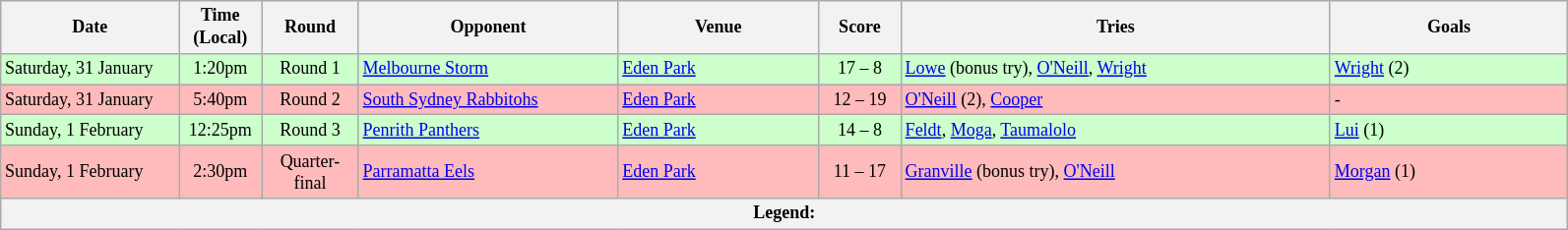<table class="wikitable" style="font-size:75%;">
<tr>
<th style="width:115px;">Date</th>
<th style="width:50px;">Time (Local)</th>
<th style="width:60px;">Round</th>
<th style="width:170px;">Opponent</th>
<th style="width:130px;">Venue</th>
<th style="width:50px;">Score</th>
<th style="width:285px;">Tries</th>
<th style="width:155px;">Goals</th>
</tr>
<tr style="background:#cfc;">
<td>Saturday, 31 January</td>
<td style="text-align:center;">1:20pm</td>
<td style="text-align:center;">Round 1</td>
<td> <a href='#'>Melbourne Storm</a></td>
<td><a href='#'>Eden Park</a></td>
<td style="text-align:center;">17 – 8</td>
<td><a href='#'>Lowe</a> (bonus try), <a href='#'>O'Neill</a>, <a href='#'>Wright</a></td>
<td><a href='#'>Wright</a> (2)</td>
</tr>
<tr style="background:#fbb;">
<td>Saturday, 31 January</td>
<td style="text-align:center;">5:40pm</td>
<td style="text-align:center;">Round 2</td>
<td> <a href='#'>South Sydney Rabbitohs</a></td>
<td><a href='#'>Eden Park</a></td>
<td style="text-align:center;">12 – 19</td>
<td><a href='#'>O'Neill</a> (2), <a href='#'>Cooper</a></td>
<td>-</td>
</tr>
<tr style="background:#cfc;">
<td>Sunday, 1 February</td>
<td style="text-align:center;">12:25pm</td>
<td style="text-align:center;">Round 3</td>
<td> <a href='#'>Penrith Panthers</a></td>
<td><a href='#'>Eden Park</a></td>
<td style="text-align:center;">14 – 8</td>
<td><a href='#'>Feldt</a>, <a href='#'>Moga</a>, <a href='#'>Taumalolo</a></td>
<td><a href='#'>Lui</a> (1)</td>
</tr>
<tr style="background:#fbb;">
<td>Sunday, 1 February</td>
<td style="text-align:center;">2:30pm</td>
<td style="text-align:center;">Quarter-final</td>
<td> <a href='#'>Parramatta Eels</a></td>
<td><a href='#'>Eden Park</a></td>
<td style="text-align:center;">11 – 17</td>
<td><a href='#'>Granville</a> (bonus try), <a href='#'>O'Neill</a></td>
<td><a href='#'>Morgan</a> (1)</td>
</tr>
<tr>
<th colspan="12"><strong>Legend</strong>:  </th>
</tr>
</table>
